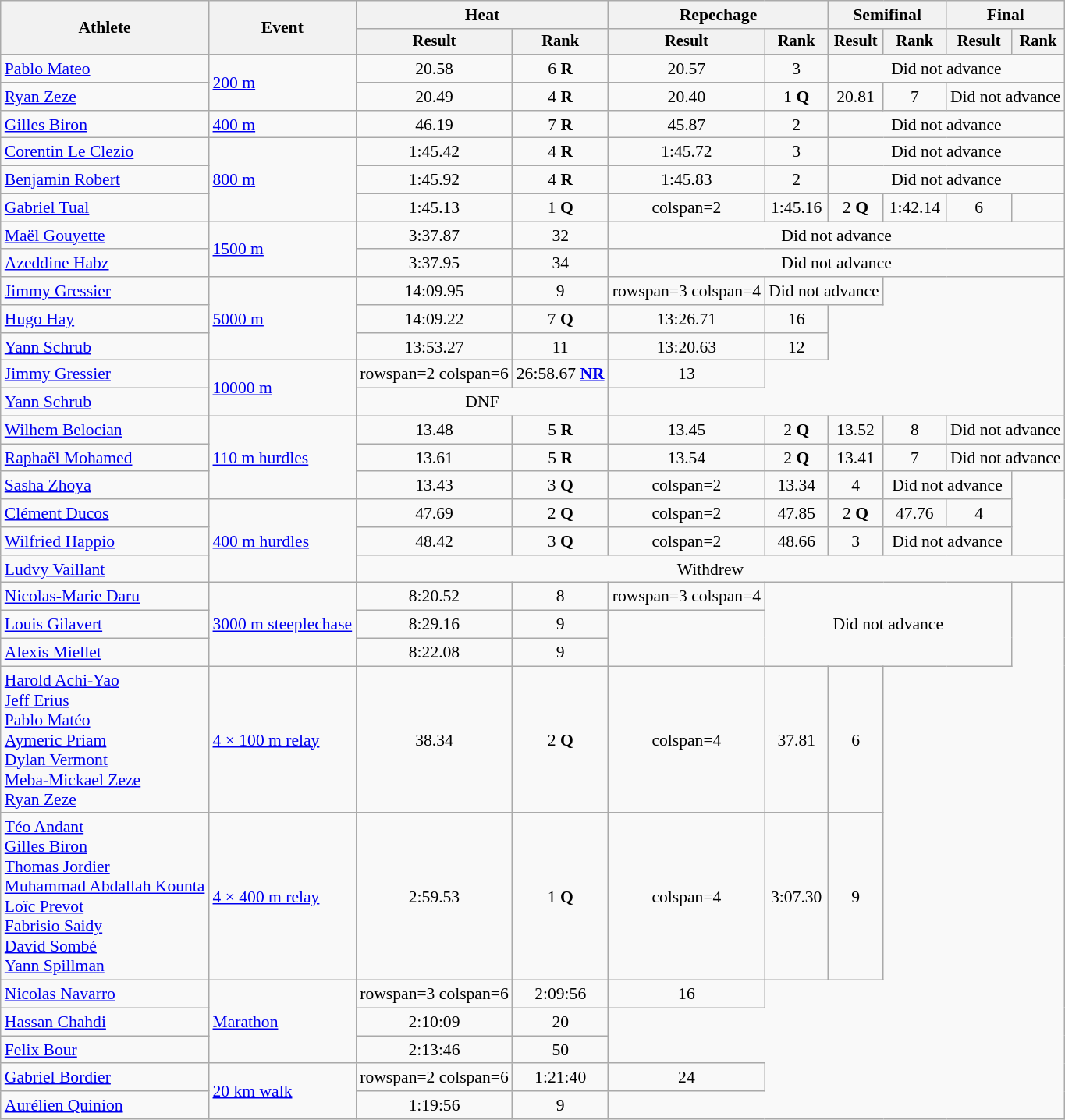<table class="wikitable" style="font-size:90%">
<tr>
<th rowspan="2">Athlete</th>
<th rowspan="2">Event</th>
<th colspan="2">Heat</th>
<th colspan="2">Repechage</th>
<th colspan="2">Semifinal</th>
<th colspan="2">Final</th>
</tr>
<tr style="font-size:95%">
<th>Result</th>
<th>Rank</th>
<th>Result</th>
<th>Rank</th>
<th>Result</th>
<th>Rank</th>
<th>Result</th>
<th>Rank</th>
</tr>
<tr align=center>
<td align=left><a href='#'>Pablo Mateo</a></td>
<td align=left rowspan=2><a href='#'>200 m</a></td>
<td>20.58</td>
<td>6 <strong>R</strong></td>
<td>20.57</td>
<td>3</td>
<td colspan=4>Did not advance</td>
</tr>
<tr align=center>
<td align=left><a href='#'>Ryan Zeze</a></td>
<td>20.49</td>
<td>4 <strong>R</strong></td>
<td>20.40</td>
<td>1 <strong>Q</strong></td>
<td>20.81</td>
<td>7</td>
<td colspan="2">Did not advance</td>
</tr>
<tr align=center>
<td align=left><a href='#'>Gilles Biron</a></td>
<td align=left><a href='#'>400 m</a></td>
<td>46.19</td>
<td>7 <strong>R</strong></td>
<td>45.87</td>
<td>2</td>
<td colspan=4>Did not advance</td>
</tr>
<tr align=center>
<td align=left><a href='#'>Corentin Le Clezio</a></td>
<td align=left rowspan=3><a href='#'>800 m</a></td>
<td>1:45.42</td>
<td>4 <strong>R</strong></td>
<td>1:45.72</td>
<td>3</td>
<td colspan=4>Did not advance</td>
</tr>
<tr align=center>
<td align=left><a href='#'>Benjamin Robert</a></td>
<td>1:45.92</td>
<td>4 <strong>R</strong></td>
<td>1:45.83</td>
<td>2</td>
<td colspan=4>Did not advance</td>
</tr>
<tr align=center>
<td align=left><a href='#'>Gabriel Tual</a></td>
<td>1:45.13</td>
<td>1 <strong>Q</strong></td>
<td>colspan=2 </td>
<td>1:45.16</td>
<td>2 <strong>Q</strong></td>
<td>1:42.14</td>
<td>6</td>
</tr>
<tr align=center>
<td align=left><a href='#'>Maël Gouyette</a></td>
<td align=left rowspan=2><a href='#'>1500 m</a></td>
<td>3:37.87</td>
<td>32</td>
<td colspan="6">Did not advance</td>
</tr>
<tr align=center>
<td align=left><a href='#'>Azeddine Habz</a></td>
<td>3:37.95</td>
<td>34</td>
<td colspan="6">Did not advance</td>
</tr>
<tr align=center>
<td align=left><a href='#'>Jimmy Gressier</a></td>
<td align=left rowspan=3><a href='#'>5000 m</a></td>
<td>14:09.95</td>
<td>9</td>
<td>rowspan=3 colspan=4 </td>
<td colspan=2>Did not advance</td>
</tr>
<tr align=center>
<td align=left><a href='#'>Hugo Hay</a></td>
<td>14:09.22</td>
<td>7 <strong>Q</strong></td>
<td>13:26.71 <strong></strong></td>
<td>16</td>
</tr>
<tr align=center>
<td align=left><a href='#'>Yann Schrub</a></td>
<td>13:53.27</td>
<td>11 <strong></strong></td>
<td>13:20.63</td>
<td>12</td>
</tr>
<tr align=center>
<td align=left><a href='#'>Jimmy Gressier</a></td>
<td align=left rowspan=2><a href='#'>10000 m</a></td>
<td>rowspan=2 colspan=6 </td>
<td>26:58.67 <strong><a href='#'>NR</a></strong></td>
<td>13</td>
</tr>
<tr align=center>
<td align=left><a href='#'>Yann Schrub</a></td>
<td colspan="2">DNF</td>
</tr>
<tr align=center>
<td align=left><a href='#'>Wilhem Belocian</a></td>
<td align=left rowspan=3><a href='#'>110 m hurdles</a></td>
<td>13.48 <strong></strong></td>
<td>5 <strong>R</strong></td>
<td>13.45</td>
<td>2 <strong>Q</strong></td>
<td>13.52</td>
<td>8</td>
<td colspan="2">Did not advance</td>
</tr>
<tr align=center>
<td align=left><a href='#'>Raphaël Mohamed</a></td>
<td>13.61</td>
<td>5 <strong>R</strong></td>
<td>13.54</td>
<td>2 <strong>Q</strong></td>
<td>13.41</td>
<td>7</td>
<td colspan="2">Did not advance</td>
</tr>
<tr align=center>
<td align=left><a href='#'>Sasha Zhoya</a></td>
<td>13.43</td>
<td>3 <strong>Q</strong></td>
<td>colspan=2 </td>
<td>13.34</td>
<td>4</td>
<td colspan="2">Did not advance</td>
</tr>
<tr align=center>
<td align=left><a href='#'>Clément Ducos</a></td>
<td align=left rowspan=3><a href='#'>400 m hurdles</a></td>
<td>47.69 <strong></strong></td>
<td>2 <strong>Q</strong></td>
<td>colspan=2 </td>
<td>47.85</td>
<td>2 <strong>Q</strong></td>
<td>47.76</td>
<td>4</td>
</tr>
<tr align=center>
<td align=left><a href='#'>Wilfried Happio</a></td>
<td>48.42</td>
<td>3 <strong>Q</strong></td>
<td>colspan=2 </td>
<td>48.66</td>
<td>3</td>
<td colspan="2">Did not advance</td>
</tr>
<tr align=center>
<td align=left><a href='#'>Ludvy Vaillant</a></td>
<td colspan=8>Withdrew</td>
</tr>
<tr align=center>
<td align=left><a href='#'>Nicolas-Marie Daru</a></td>
<td align=left rowspan=3><a href='#'>3000 m steeplechase</a></td>
<td>8:20.52</td>
<td>8</td>
<td>rowspan=3 colspan=4</td>
<td rowspan=3 colspan=4>Did not advance</td>
</tr>
<tr align=center>
<td align=left><a href='#'>Louis Gilavert</a></td>
<td>8:29.16</td>
<td>9</td>
</tr>
<tr align=center>
<td align=left><a href='#'>Alexis Miellet</a></td>
<td>8:22.08</td>
<td>9</td>
</tr>
<tr align=center>
<td align=left><a href='#'>Harold Achi-Yao</a><br><a href='#'>Jeff Erius</a><br><a href='#'>Pablo Matéo</a><br><a href='#'>Aymeric Priam</a><br><a href='#'>Dylan Vermont</a><br><a href='#'>Meba-Mickael Zeze</a><br><a href='#'>Ryan Zeze</a></td>
<td align=left><a href='#'>4 × 100 m relay</a></td>
<td>38.34</td>
<td>2 <strong>Q</strong></td>
<td>colspan=4 </td>
<td>37.81</td>
<td>6</td>
</tr>
<tr align=center>
<td align=left><a href='#'>Téo Andant</a><br><a href='#'>Gilles Biron</a><br><a href='#'>Thomas Jordier</a><br><a href='#'>Muhammad Abdallah Kounta</a><br><a href='#'>Loïc Prevot</a><br><a href='#'>Fabrisio Saidy</a><br><a href='#'>David Sombé</a><br><a href='#'>Yann Spillman</a></td>
<td align=left><a href='#'>4 × 400 m relay</a></td>
<td>2:59.53 <strong></strong></td>
<td>1 <strong>Q</strong></td>
<td>colspan=4 </td>
<td>3:07.30</td>
<td>9</td>
</tr>
<tr align=center>
<td align=left><a href='#'>Nicolas Navarro</a></td>
<td align=left rowspan=3><a href='#'>Marathon</a></td>
<td>rowspan=3 colspan=6 </td>
<td>2:09:56 <strong></strong></td>
<td>16</td>
</tr>
<tr align=center>
<td align=left><a href='#'>Hassan Chahdi</a></td>
<td>2:10:09</td>
<td>20</td>
</tr>
<tr align=center>
<td align=left><a href='#'>Felix Bour</a></td>
<td>2:13:46 <strong></strong></td>
<td>50</td>
</tr>
<tr align=center>
<td align=left><a href='#'>Gabriel Bordier</a></td>
<td align=left rowspan=2><a href='#'>20 km walk</a></td>
<td>rowspan=2 colspan=6 </td>
<td>1:21:40</td>
<td>24</td>
</tr>
<tr align=center>
<td align=left><a href='#'>Aurélien Quinion</a></td>
<td>1:19:56</td>
<td>9</td>
</tr>
</table>
